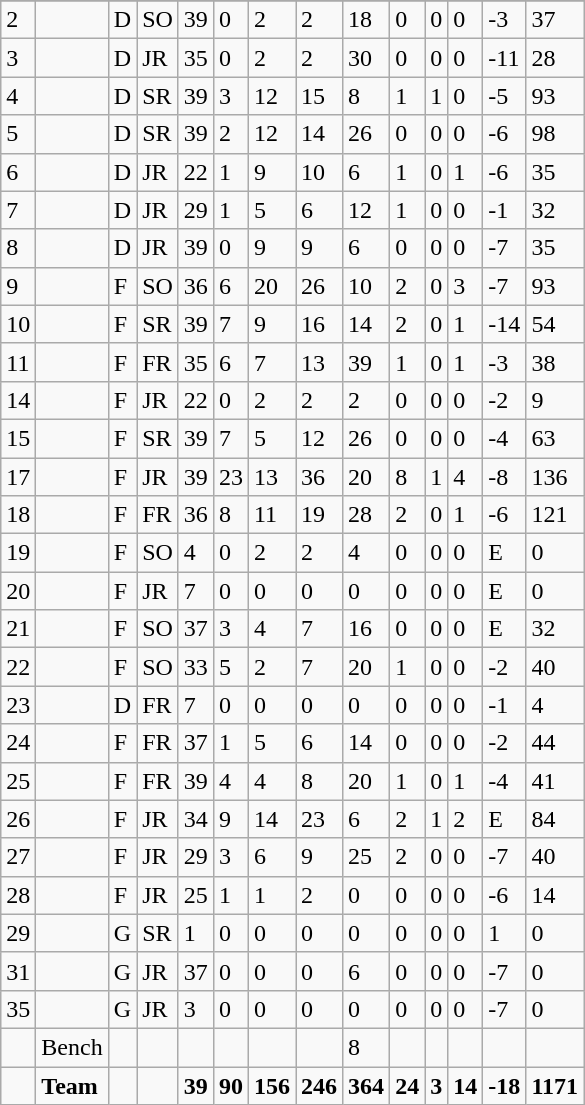<table class="wikitable sortable">
<tr>
</tr>
<tr>
<td>2</td>
<td></td>
<td>D</td>
<td>SO</td>
<td>39</td>
<td>0</td>
<td>2</td>
<td>2</td>
<td>18</td>
<td>0</td>
<td>0</td>
<td>0</td>
<td>-3</td>
<td>37</td>
</tr>
<tr>
<td>3</td>
<td></td>
<td>D</td>
<td>JR</td>
<td>35</td>
<td>0</td>
<td>2</td>
<td>2</td>
<td>30</td>
<td>0</td>
<td>0</td>
<td>0</td>
<td>-11</td>
<td>28</td>
</tr>
<tr>
<td>4</td>
<td></td>
<td>D</td>
<td>SR</td>
<td>39</td>
<td>3</td>
<td>12</td>
<td>15</td>
<td>8</td>
<td>1</td>
<td>1</td>
<td>0</td>
<td>-5</td>
<td>93</td>
</tr>
<tr>
<td>5</td>
<td></td>
<td>D</td>
<td>SR</td>
<td>39</td>
<td>2</td>
<td>12</td>
<td>14</td>
<td>26</td>
<td>0</td>
<td>0</td>
<td>0</td>
<td>-6</td>
<td>98</td>
</tr>
<tr>
<td>6</td>
<td></td>
<td>D</td>
<td>JR</td>
<td>22</td>
<td>1</td>
<td>9</td>
<td>10</td>
<td>6</td>
<td>1</td>
<td>0</td>
<td>1</td>
<td>-6</td>
<td>35</td>
</tr>
<tr>
<td>7</td>
<td></td>
<td>D</td>
<td>JR</td>
<td>29</td>
<td>1</td>
<td>5</td>
<td>6</td>
<td>12</td>
<td>1</td>
<td>0</td>
<td>0</td>
<td>-1</td>
<td>32</td>
</tr>
<tr>
<td>8</td>
<td></td>
<td>D</td>
<td>JR</td>
<td>39</td>
<td>0</td>
<td>9</td>
<td>9</td>
<td>6</td>
<td>0</td>
<td>0</td>
<td>0</td>
<td>-7</td>
<td>35</td>
</tr>
<tr>
<td>9</td>
<td></td>
<td>F</td>
<td>SO</td>
<td>36</td>
<td>6</td>
<td>20</td>
<td>26</td>
<td>10</td>
<td>2</td>
<td>0</td>
<td>3</td>
<td>-7</td>
<td>93</td>
</tr>
<tr>
<td>10</td>
<td></td>
<td>F</td>
<td>SR</td>
<td>39</td>
<td>7</td>
<td>9</td>
<td>16</td>
<td>14</td>
<td>2</td>
<td>0</td>
<td>1</td>
<td>-14</td>
<td>54</td>
</tr>
<tr>
<td>11</td>
<td></td>
<td>F</td>
<td>FR</td>
<td>35</td>
<td>6</td>
<td>7</td>
<td>13</td>
<td>39</td>
<td>1</td>
<td>0</td>
<td>1</td>
<td>-3</td>
<td>38</td>
</tr>
<tr>
<td>14</td>
<td></td>
<td>F</td>
<td>JR</td>
<td>22</td>
<td>0</td>
<td>2</td>
<td>2</td>
<td>2</td>
<td>0</td>
<td>0</td>
<td>0</td>
<td>-2</td>
<td>9</td>
</tr>
<tr>
<td>15</td>
<td></td>
<td>F</td>
<td>SR</td>
<td>39</td>
<td>7</td>
<td>5</td>
<td>12</td>
<td>26</td>
<td>0</td>
<td>0</td>
<td>0</td>
<td>-4</td>
<td>63</td>
</tr>
<tr>
<td>17</td>
<td></td>
<td>F</td>
<td>JR</td>
<td>39</td>
<td>23</td>
<td>13</td>
<td>36</td>
<td>20</td>
<td>8</td>
<td>1</td>
<td>4</td>
<td>-8</td>
<td>136</td>
</tr>
<tr>
<td>18</td>
<td></td>
<td>F</td>
<td>FR</td>
<td>36</td>
<td>8</td>
<td>11</td>
<td>19</td>
<td>28</td>
<td>2</td>
<td>0</td>
<td>1</td>
<td>-6</td>
<td>121</td>
</tr>
<tr>
<td>19</td>
<td></td>
<td>F</td>
<td>SO</td>
<td>4</td>
<td>0</td>
<td>2</td>
<td>2</td>
<td>4</td>
<td>0</td>
<td>0</td>
<td>0</td>
<td>E</td>
<td>0</td>
</tr>
<tr>
<td>20</td>
<td></td>
<td>F</td>
<td>JR</td>
<td>7</td>
<td>0</td>
<td>0</td>
<td>0</td>
<td>0</td>
<td>0</td>
<td>0</td>
<td>0</td>
<td>E</td>
<td>0</td>
</tr>
<tr>
<td>21</td>
<td></td>
<td>F</td>
<td>SO</td>
<td>37</td>
<td>3</td>
<td>4</td>
<td>7</td>
<td>16</td>
<td>0</td>
<td>0</td>
<td>0</td>
<td>E</td>
<td>32</td>
</tr>
<tr>
<td>22</td>
<td></td>
<td>F</td>
<td>SO</td>
<td>33</td>
<td>5</td>
<td>2</td>
<td>7</td>
<td>20</td>
<td>1</td>
<td>0</td>
<td>0</td>
<td>-2</td>
<td>40</td>
</tr>
<tr>
<td>23</td>
<td></td>
<td>D</td>
<td>FR</td>
<td>7</td>
<td>0</td>
<td>0</td>
<td>0</td>
<td>0</td>
<td>0</td>
<td>0</td>
<td>0</td>
<td>-1</td>
<td>4</td>
</tr>
<tr>
<td>24</td>
<td></td>
<td>F</td>
<td>FR</td>
<td>37</td>
<td>1</td>
<td>5</td>
<td>6</td>
<td>14</td>
<td>0</td>
<td>0</td>
<td>0</td>
<td>-2</td>
<td>44</td>
</tr>
<tr>
<td>25</td>
<td></td>
<td>F</td>
<td>FR</td>
<td>39</td>
<td>4</td>
<td>4</td>
<td>8</td>
<td>20</td>
<td>1</td>
<td>0</td>
<td>1</td>
<td>-4</td>
<td>41</td>
</tr>
<tr>
<td>26</td>
<td></td>
<td>F</td>
<td>JR</td>
<td>34</td>
<td>9</td>
<td>14</td>
<td>23</td>
<td>6</td>
<td>2</td>
<td>1</td>
<td>2</td>
<td>E</td>
<td>84</td>
</tr>
<tr>
<td>27</td>
<td></td>
<td>F</td>
<td>JR</td>
<td>29</td>
<td>3</td>
<td>6</td>
<td>9</td>
<td>25</td>
<td>2</td>
<td>0</td>
<td>0</td>
<td>-7</td>
<td>40</td>
</tr>
<tr>
<td>28</td>
<td></td>
<td>F</td>
<td>JR</td>
<td>25</td>
<td>1</td>
<td>1</td>
<td>2</td>
<td>0</td>
<td>0</td>
<td>0</td>
<td>0</td>
<td>-6</td>
<td>14</td>
</tr>
<tr>
<td>29</td>
<td></td>
<td>G</td>
<td>SR</td>
<td>1</td>
<td>0</td>
<td>0</td>
<td>0</td>
<td>0</td>
<td>0</td>
<td>0</td>
<td>0</td>
<td>1</td>
<td>0</td>
</tr>
<tr>
<td>31</td>
<td></td>
<td>G</td>
<td>JR</td>
<td>37</td>
<td>0</td>
<td>0</td>
<td>0</td>
<td>6</td>
<td>0</td>
<td>0</td>
<td>0</td>
<td>-7</td>
<td>0</td>
</tr>
<tr>
<td>35</td>
<td></td>
<td>G</td>
<td>JR</td>
<td>3</td>
<td>0</td>
<td>0</td>
<td>0</td>
<td>0</td>
<td>0</td>
<td>0</td>
<td>0</td>
<td>-7</td>
<td>0</td>
</tr>
<tr>
<td></td>
<td>Bench</td>
<td></td>
<td></td>
<td></td>
<td></td>
<td></td>
<td></td>
<td>8</td>
<td></td>
<td></td>
<td></td>
<td></td>
<td></td>
</tr>
<tr class="sortbottom">
<td></td>
<td><strong>Team</strong></td>
<td></td>
<td></td>
<td><strong>39</strong></td>
<td><strong>90</strong></td>
<td><strong>156</strong></td>
<td><strong>246</strong></td>
<td><strong>364</strong></td>
<td><strong>24</strong></td>
<td><strong>3</strong></td>
<td><strong>14</strong></td>
<td><strong>-18</strong></td>
<td><strong>1171</strong></td>
</tr>
</table>
